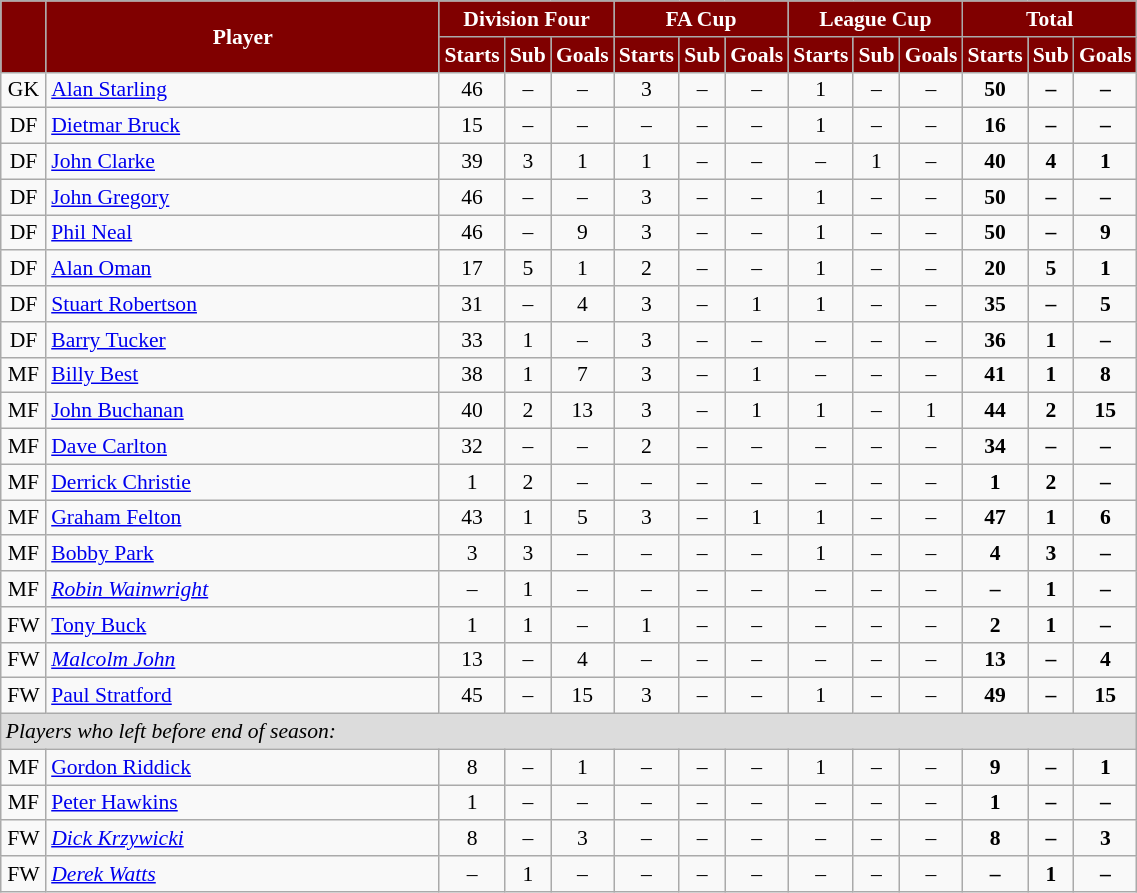<table class="wikitable"  style="text-align:center; font-size:90%; width:60%;">
<tr>
<th rowspan="2" style="background:maroon; color:white;  width: 4%"></th>
<th rowspan="2" style="background:maroon; color:white; ">Player</th>
<th colspan="3" style="background:maroon; color:white; ">Division Four</th>
<th colspan="3" style="background:maroon; color:white; ">FA Cup</th>
<th colspan="3" style="background:maroon; color:white; ">League Cup</th>
<th colspan="3" style="background:maroon; color:white; ">Total</th>
</tr>
<tr>
<th style="background:maroon; color:white;  width: 4%;">Starts</th>
<th style="background:maroon; color:white;  width: 4%;">Sub</th>
<th style="background:maroon; color:white;  width: 4%;">Goals</th>
<th style="background:maroon; color:white;  width: 4%;">Starts</th>
<th style="background:maroon; color:white;  width: 4%;">Sub</th>
<th style="background:maroon; color:white;  width: 4%;">Goals</th>
<th style="background:maroon; color:white;  width: 4%;">Starts</th>
<th style="background:maroon; color:white;  width: 4%;">Sub</th>
<th style="background:maroon; color:white;  width: 4%;">Goals</th>
<th style="background:maroon; color:white;  width: 4%;">Starts</th>
<th style="background:maroon; color:white;  width: 4%;">Sub</th>
<th style="background:maroon; color:white;  width: 4%;">Goals</th>
</tr>
<tr>
<td>GK</td>
<td style="text-align:left;"><a href='#'>Alan Starling</a></td>
<td>46</td>
<td>–</td>
<td>–</td>
<td>3</td>
<td>–</td>
<td>–</td>
<td>1</td>
<td>–</td>
<td>–</td>
<td><strong>50</strong></td>
<td><strong>–</strong></td>
<td><strong>–</strong></td>
</tr>
<tr>
<td>DF</td>
<td style="text-align:left;"><a href='#'>Dietmar Bruck</a></td>
<td>15</td>
<td>–</td>
<td>–</td>
<td>–</td>
<td>–</td>
<td>–</td>
<td>1</td>
<td>–</td>
<td>–</td>
<td><strong>16</strong></td>
<td><strong>–</strong></td>
<td><strong>–</strong></td>
</tr>
<tr>
<td>DF</td>
<td style="text-align:left;"><a href='#'>John Clarke</a></td>
<td>39</td>
<td>3</td>
<td>1</td>
<td>1</td>
<td>–</td>
<td>–</td>
<td>–</td>
<td>1</td>
<td>–</td>
<td><strong>40</strong></td>
<td><strong>4</strong></td>
<td><strong>1</strong></td>
</tr>
<tr>
<td>DF</td>
<td style="text-align:left;"><a href='#'>John Gregory</a></td>
<td>46</td>
<td>–</td>
<td>–</td>
<td>3</td>
<td>–</td>
<td>–</td>
<td>1</td>
<td>–</td>
<td>–</td>
<td><strong>50</strong></td>
<td><strong>–</strong></td>
<td><strong>–</strong></td>
</tr>
<tr>
<td>DF</td>
<td style="text-align:left;"><a href='#'>Phil Neal</a></td>
<td>46</td>
<td>–</td>
<td>9</td>
<td>3</td>
<td>–</td>
<td>–</td>
<td>1</td>
<td>–</td>
<td>–</td>
<td><strong>50</strong></td>
<td><strong>–</strong></td>
<td><strong>9</strong></td>
</tr>
<tr>
<td>DF</td>
<td style="text-align:left;"><a href='#'>Alan Oman</a></td>
<td>17</td>
<td>5</td>
<td>1</td>
<td>2</td>
<td>–</td>
<td>–</td>
<td>1</td>
<td>–</td>
<td>–</td>
<td><strong>20</strong></td>
<td><strong>5</strong></td>
<td><strong>1</strong></td>
</tr>
<tr>
<td>DF</td>
<td style="text-align:left;"><a href='#'>Stuart Robertson</a></td>
<td>31</td>
<td>–</td>
<td>4</td>
<td>3</td>
<td>–</td>
<td>1</td>
<td>1</td>
<td>–</td>
<td>–</td>
<td><strong>35</strong></td>
<td><strong>–</strong></td>
<td><strong>5</strong></td>
</tr>
<tr>
<td>DF</td>
<td style="text-align:left;"><a href='#'>Barry Tucker</a></td>
<td>33</td>
<td>1</td>
<td>–</td>
<td>3</td>
<td>–</td>
<td>–</td>
<td>–</td>
<td>–</td>
<td>–</td>
<td><strong>36</strong></td>
<td><strong>1</strong></td>
<td><strong>–</strong></td>
</tr>
<tr>
<td>MF</td>
<td style="text-align:left;"><a href='#'>Billy Best</a></td>
<td>38</td>
<td>1</td>
<td>7</td>
<td>3</td>
<td>–</td>
<td>1</td>
<td>–</td>
<td>–</td>
<td>–</td>
<td><strong>41</strong></td>
<td><strong>1</strong></td>
<td><strong>8</strong></td>
</tr>
<tr>
<td>MF</td>
<td style="text-align:left;"><a href='#'>John Buchanan</a></td>
<td>40</td>
<td>2</td>
<td>13</td>
<td>3</td>
<td>–</td>
<td>1</td>
<td>1</td>
<td>–</td>
<td>1</td>
<td><strong>44</strong></td>
<td><strong>2</strong></td>
<td><strong>15</strong></td>
</tr>
<tr>
<td>MF</td>
<td style="text-align:left;"><a href='#'>Dave Carlton</a></td>
<td>32</td>
<td>–</td>
<td>–</td>
<td>2</td>
<td>–</td>
<td>–</td>
<td>–</td>
<td>–</td>
<td>–</td>
<td><strong>34</strong></td>
<td><strong>–</strong></td>
<td><strong>–</strong></td>
</tr>
<tr>
<td>MF</td>
<td style="text-align:left;"><a href='#'>Derrick Christie</a></td>
<td>1</td>
<td>2</td>
<td>–</td>
<td>–</td>
<td>–</td>
<td>–</td>
<td>–</td>
<td>–</td>
<td>–</td>
<td><strong>1</strong></td>
<td><strong>2</strong></td>
<td><strong>–</strong></td>
</tr>
<tr>
<td>MF</td>
<td style="text-align:left;"><a href='#'>Graham Felton</a></td>
<td>43</td>
<td>1</td>
<td>5</td>
<td>3</td>
<td>–</td>
<td>1</td>
<td>1</td>
<td>–</td>
<td>–</td>
<td><strong>47</strong></td>
<td><strong>1</strong></td>
<td><strong>6</strong></td>
</tr>
<tr>
<td>MF</td>
<td style="text-align:left;"><a href='#'>Bobby Park</a></td>
<td>3</td>
<td>3</td>
<td>–</td>
<td>–</td>
<td>–</td>
<td>–</td>
<td>1</td>
<td>–</td>
<td>–</td>
<td><strong>4</strong></td>
<td><strong>3</strong></td>
<td><strong>–</strong></td>
</tr>
<tr>
<td>MF</td>
<td style="text-align:left;"><em><a href='#'>Robin Wainwright</a></em></td>
<td>–</td>
<td>1</td>
<td>–</td>
<td>–</td>
<td>–</td>
<td>–</td>
<td>–</td>
<td>–</td>
<td>–</td>
<td><strong>–</strong></td>
<td><strong>1</strong></td>
<td><strong>–</strong></td>
</tr>
<tr>
<td>FW</td>
<td style="text-align:left;"><a href='#'>Tony Buck</a></td>
<td>1</td>
<td>1</td>
<td>–</td>
<td>1</td>
<td>–</td>
<td>–</td>
<td>–</td>
<td>–</td>
<td>–</td>
<td><strong>2</strong></td>
<td><strong>1</strong></td>
<td><strong>–</strong></td>
</tr>
<tr>
<td>FW</td>
<td style="text-align:left;"><em><a href='#'>Malcolm John</a></em></td>
<td>13</td>
<td>–</td>
<td>4</td>
<td>–</td>
<td>–</td>
<td>–</td>
<td>–</td>
<td>–</td>
<td>–</td>
<td><strong>13</strong></td>
<td><strong>–</strong></td>
<td><strong>4</strong></td>
</tr>
<tr>
<td>FW</td>
<td style="text-align:left;"><a href='#'>Paul Stratford</a></td>
<td>45</td>
<td>–</td>
<td>15</td>
<td>3</td>
<td>–</td>
<td>–</td>
<td>1</td>
<td>–</td>
<td>–</td>
<td><strong>49</strong></td>
<td><strong>–</strong></td>
<td><strong>15</strong></td>
</tr>
<tr>
<td colspan="20" style="background:#dcdcdc; text-align:left;"><em>Players who left before end of season:</em></td>
</tr>
<tr>
<td>MF</td>
<td style="text-align:left;"><a href='#'>Gordon Riddick</a></td>
<td>8</td>
<td>–</td>
<td>1</td>
<td>–</td>
<td>–</td>
<td>–</td>
<td>1</td>
<td>–</td>
<td>–</td>
<td><strong>9</strong></td>
<td><strong>–</strong></td>
<td><strong>1</strong></td>
</tr>
<tr>
<td>MF</td>
<td style="text-align:left;"><a href='#'>Peter Hawkins</a></td>
<td>1</td>
<td>–</td>
<td>–</td>
<td>–</td>
<td>–</td>
<td>–</td>
<td>–</td>
<td>–</td>
<td>–</td>
<td><strong>1</strong></td>
<td><strong>–</strong></td>
<td><strong>–</strong></td>
</tr>
<tr>
<td>FW</td>
<td style="text-align:left;"><em><a href='#'>Dick Krzywicki</a></em></td>
<td>8</td>
<td>–</td>
<td>3</td>
<td>–</td>
<td>–</td>
<td>–</td>
<td>–</td>
<td>–</td>
<td>–</td>
<td><strong>8</strong></td>
<td><strong>–</strong></td>
<td><strong>3</strong></td>
</tr>
<tr>
<td>FW</td>
<td style="text-align:left;"><em><a href='#'>Derek Watts</a></em></td>
<td>–</td>
<td>1</td>
<td>–</td>
<td>–</td>
<td>–</td>
<td>–</td>
<td>–</td>
<td>–</td>
<td>–</td>
<td><strong>–</strong></td>
<td><strong>1</strong></td>
<td><strong>–</strong></td>
</tr>
</table>
